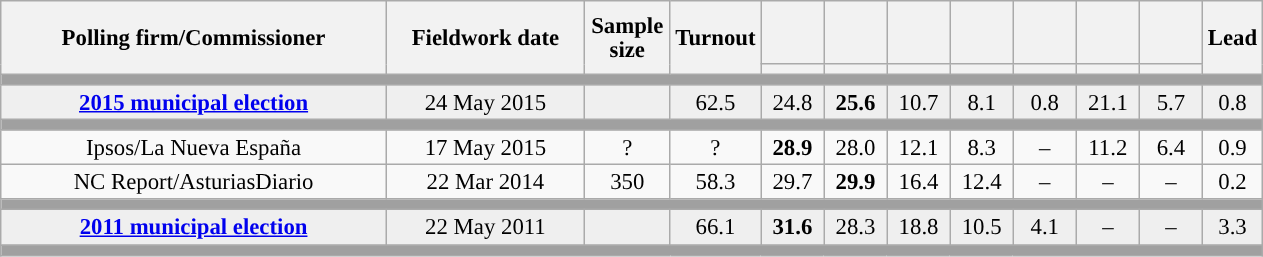<table class="wikitable collapsible collapsed" style="text-align:center; font-size:95%; line-height:16px;">
<tr style="height:42px;">
<th style="width:250px;" rowspan="2">Polling firm/Commissioner</th>
<th style="width:125px;" rowspan="2">Fieldwork date</th>
<th style="width:50px;" rowspan="2">Sample size</th>
<th style="width:45px;" rowspan="2">Turnout</th>
<th style="width:35px;"></th>
<th style="width:35px;"></th>
<th style="width:35px;"></th>
<th style="width:35px;"></th>
<th style="width:35px;"></th>
<th style="width:35px;"></th>
<th style="width:35px;"></th>
<th style="width:30px;" rowspan="2">Lead</th>
</tr>
<tr>
<th style="color:inherit;background:"></th>
<th style="color:inherit;background:"></th>
<th style="color:inherit;background:"></th>
<th style="color:inherit;background:"></th>
<th style="color:inherit;background:"></th>
<th style="color:inherit;background:"></th>
<th style="color:inherit;background:"></th>
</tr>
<tr>
<td colspan="12" style="background:#A0A0A0"></td>
</tr>
<tr style="background:#EFEFEF;">
<td><strong><a href='#'>2015 municipal election</a></strong></td>
<td>24 May 2015</td>
<td></td>
<td>62.5</td>
<td>24.8<br></td>
<td><strong>25.6</strong><br></td>
<td>10.7<br></td>
<td>8.1<br></td>
<td>0.8<br></td>
<td>21.1<br></td>
<td>5.7<br></td>
<td style="background:">0.8</td>
</tr>
<tr>
<td colspan="12" style="background:#A0A0A0"></td>
</tr>
<tr>
<td>Ipsos/La Nueva España</td>
<td>17 May 2015</td>
<td>?</td>
<td>?</td>
<td><strong>28.9</strong><br></td>
<td>28.0<br></td>
<td>12.1<br></td>
<td>8.3<br></td>
<td>–</td>
<td>11.2<br></td>
<td>6.4<br></td>
<td style="background:">0.9</td>
</tr>
<tr>
<td>NC Report/AsturiasDiario</td>
<td>22 Mar 2014</td>
<td>350</td>
<td>58.3</td>
<td>29.7</td>
<td><strong>29.9</strong></td>
<td>16.4</td>
<td>12.4</td>
<td>–</td>
<td>–</td>
<td>–</td>
<td style="background:">0.2</td>
</tr>
<tr>
<td colspan="12" style="background:#A0A0A0"></td>
</tr>
<tr style="background:#EFEFEF;">
<td><strong><a href='#'>2011 municipal election</a></strong></td>
<td>22 May 2011</td>
<td></td>
<td>66.1</td>
<td><strong>31.6</strong><br></td>
<td>28.3<br></td>
<td>18.8<br></td>
<td>10.5<br></td>
<td>4.1<br></td>
<td>–</td>
<td>–</td>
<td style="background:">3.3</td>
</tr>
<tr>
<td colspan="12" style="background:#A0A0A0"></td>
</tr>
</table>
